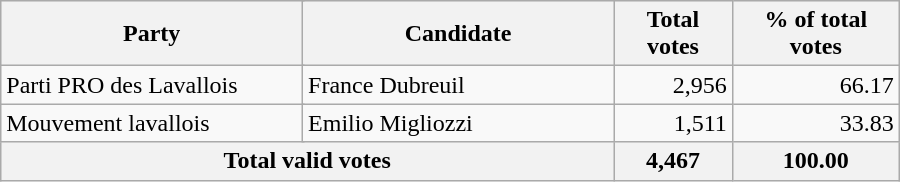<table style="width:600px;" class="wikitable">
<tr style="background-color:#E9E9E9">
<th colspan="2" style="width: 200px">Party</th>
<th colspan="1" style="width: 200px">Candidate</th>
<th align="right">Total votes</th>
<th align="right">% of total votes</th>
</tr>
<tr>
<td colspan="2" align="left">Parti PRO des Lavallois</td>
<td align="left">France Dubreuil</td>
<td align="right">2,956</td>
<td align="right">66.17</td>
</tr>
<tr>
<td colspan="2" align="left">Mouvement lavallois</td>
<td align="left">Emilio Migliozzi</td>
<td align="right">1,511</td>
<td align="right">33.83</td>
</tr>
<tr bgcolor="#EEEEEE">
<th colspan="3"  align="left">Total valid votes</th>
<th align="right">4,467</th>
<th align="right">100.00</th>
</tr>
</table>
